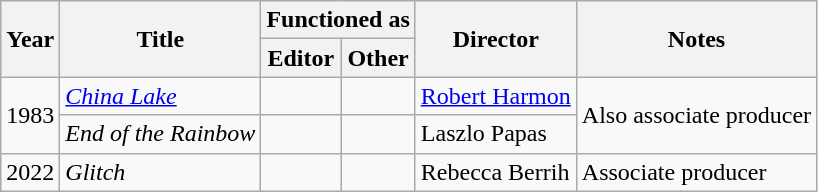<table class="wikitable sortable">
<tr>
<th rowspan="2">Year</th>
<th rowspan="2">Title</th>
<th colspan="2">Functioned as</th>
<th rowspan="2">Director</th>
<th rowspan="2">Notes</th>
</tr>
<tr>
<th>Editor</th>
<th>Other</th>
</tr>
<tr>
<td rowspan="2">1983</td>
<td><a href='#'><em>China Lake</em></a></td>
<td></td>
<td></td>
<td><a href='#'>Robert Harmon</a></td>
<td rowspan="2">Also associate producer</td>
</tr>
<tr>
<td><em>End of the Rainbow</em></td>
<td></td>
<td></td>
<td>Laszlo Papas</td>
</tr>
<tr>
<td>2022</td>
<td><em>Glitch</em></td>
<td></td>
<td></td>
<td>Rebecca Berrih</td>
<td>Associate producer</td>
</tr>
</table>
